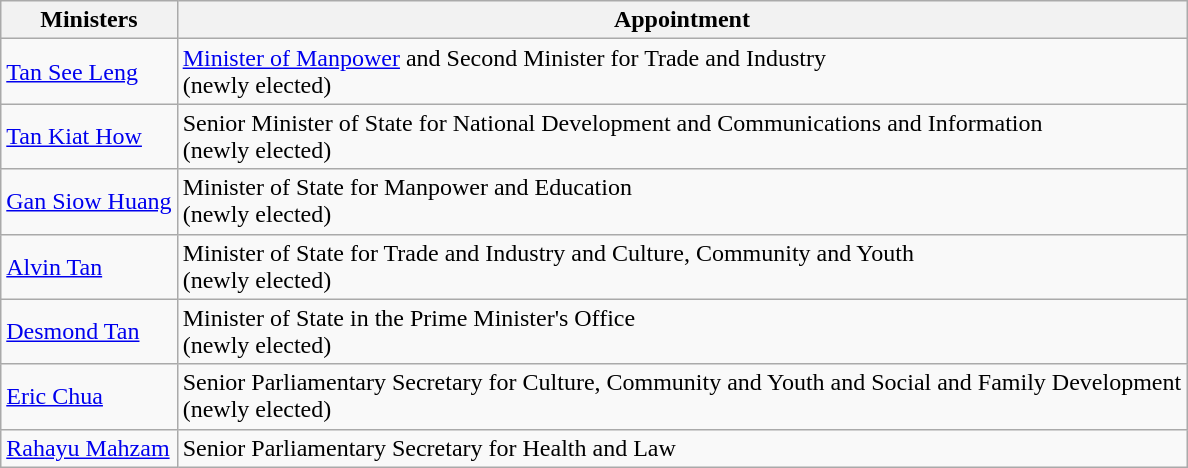<table class="wikitable">
<tr>
<th>Ministers</th>
<th>Appointment</th>
</tr>
<tr>
<td><a href='#'>Tan See Leng</a></td>
<td><a href='#'>Minister of Manpower</a> and Second Minister for Trade and Industry <br> (newly elected)</td>
</tr>
<tr>
<td><a href='#'>Tan Kiat How</a></td>
<td>Senior Minister of State for National Development and Communications and Information <br> (newly elected)</td>
</tr>
<tr>
<td><a href='#'>Gan Siow Huang</a></td>
<td>Minister of State for Manpower and Education <br> (newly elected)</td>
</tr>
<tr>
<td><a href='#'>Alvin Tan</a></td>
<td>Minister of State for Trade and Industry and Culture, Community and Youth <br> (newly elected)</td>
</tr>
<tr>
<td><a href='#'>Desmond Tan</a></td>
<td>Minister of State in the Prime Minister's Office <br> (newly elected)</td>
</tr>
<tr>
<td><a href='#'>Eric Chua</a></td>
<td>Senior Parliamentary Secretary for Culture, Community and Youth and Social and Family Development <br> (newly elected)</td>
</tr>
<tr>
<td><a href='#'>Rahayu Mahzam</a></td>
<td>Senior Parliamentary Secretary for Health and Law</td>
</tr>
</table>
